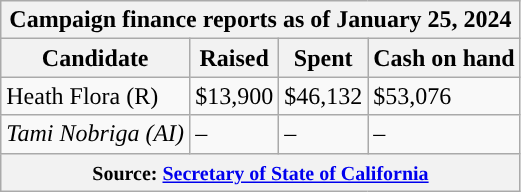<table class="wikitable sortable">
<tr>
<th colspan=4>Campaign finance reports as of January 25, 2024</th>
</tr>
<tr style="text-align:center;">
<th>Candidate</th>
<th>Raised</th>
<th>Spent</th>
<th>Cash on hand</th>
</tr>
<tr>
<td style="background-color:">Heath Flora (R)</td>
<td>$13,900</td>
<td>$46,132</td>
<td>$53,076</td>
</tr>
<tr>
<td><em>Tami Nobriga (AI)</em></td>
<td>–</td>
<td>–</td>
<td>–</td>
</tr>
<tr>
<th colspan="4"><small>Source: <a href='#'>Secretary of State of California</a></small></th>
</tr>
</table>
